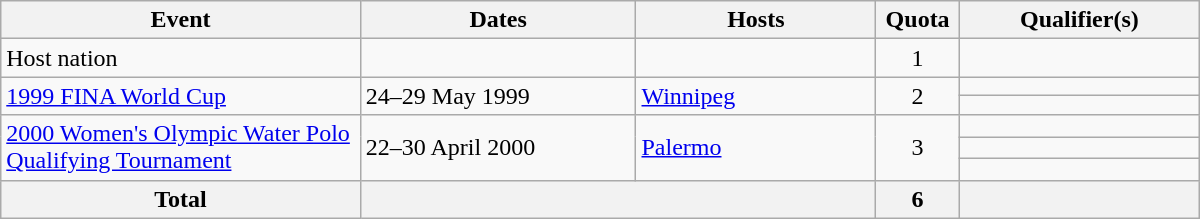<table class="wikitable" style="width: 800px;">
<tr>
<th style="width: 30%;">Event</th>
<th style-"width: 23%;">Dates</th>
<th style="width: 20%;">Hosts</th>
<th style="width: 7%;">Quota</th>
<th style="width: 20%;">Qualifier(s)</th>
</tr>
<tr>
<td>Host nation</td>
<td></td>
<td></td>
<td align="center">1</td>
<td></td>
</tr>
<tr>
<td rowspan=2><a href='#'>1999 FINA World Cup</a></td>
<td rowspan=2>24–29 May 1999</td>
<td rowspan=2> <a href='#'>Winnipeg</a></td>
<td rowspan=2 align="center">2</td>
<td></td>
</tr>
<tr>
<td></td>
</tr>
<tr>
<td rowspan=3><a href='#'>2000 Women's Olympic Water Polo Qualifying Tournament</a></td>
<td rowspan=3>22–30 April 2000</td>
<td rowspan=3> <a href='#'>Palermo</a></td>
<td rowspan=3 align="center">3</td>
<td></td>
</tr>
<tr>
<td></td>
</tr>
<tr>
<td></td>
</tr>
<tr>
<th>Total</th>
<th colspan="2"></th>
<th>6</th>
<th></th>
</tr>
</table>
